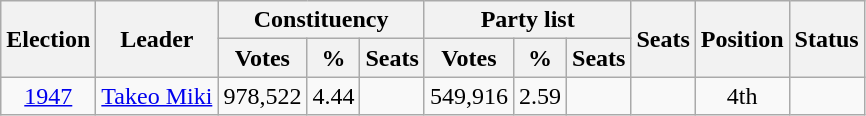<table class="wikitable" style="text-align:center">
<tr>
<th rowspan="2">Election</th>
<th rowspan="2">Leader</th>
<th colspan="3">Constituency</th>
<th colspan="3">Party list</th>
<th rowspan="2">Seats</th>
<th rowspan="2">Position</th>
<th rowspan="2">Status</th>
</tr>
<tr>
<th>Votes</th>
<th>%</th>
<th>Seats</th>
<th>Votes</th>
<th>%</th>
<th>Seats</th>
</tr>
<tr>
<td><a href='#'>1947</a></td>
<td><a href='#'>Takeo Miki</a></td>
<td>978,522</td>
<td>4.44</td>
<td></td>
<td>549,916</td>
<td>2.59</td>
<td></td>
<td></td>
<td>4th</td>
<td></td>
</tr>
</table>
